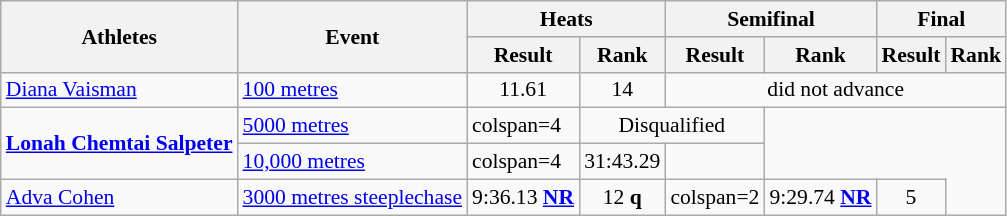<table class="wikitable" border="1" style="font-size:90%">
<tr>
<th rowspan="2">Athletes</th>
<th rowspan="2">Event</th>
<th colspan="2">Heats</th>
<th colspan="2">Semifinal</th>
<th colspan="2">Final</th>
</tr>
<tr>
<th>Result</th>
<th>Rank</th>
<th>Result</th>
<th>Rank</th>
<th>Result</th>
<th>Rank</th>
</tr>
<tr>
<td><a href='#'>Diana Vaisman</a></td>
<td><a href='#'>100 metres</a></td>
<td align=center>11.61</td>
<td align=center>14</td>
<td align=center colspan=4>did not advance</td>
</tr>
<tr>
<td rowspan=2><strong><a href='#'>Lonah Chemtai Salpeter</a></strong></td>
<td><a href='#'>5000 metres</a></td>
<td>colspan=4</td>
<td align=center colspan=2>Disqualified</td>
</tr>
<tr>
<td><a href='#'>10,000 metres</a></td>
<td>colspan=4</td>
<td align=center>31:43.29</td>
<td align=center></td>
</tr>
<tr>
<td><a href='#'>Adva Cohen</a></td>
<td><a href='#'>3000 metres steeplechase</a></td>
<td align=center>9:36.13 <strong><a href='#'>NR</a></strong></td>
<td align=center>12 <strong>q</strong></td>
<td>colspan=2</td>
<td align=center>9:29.74 <strong><a href='#'>NR</a></strong></td>
<td align=center>5</td>
</tr>
</table>
